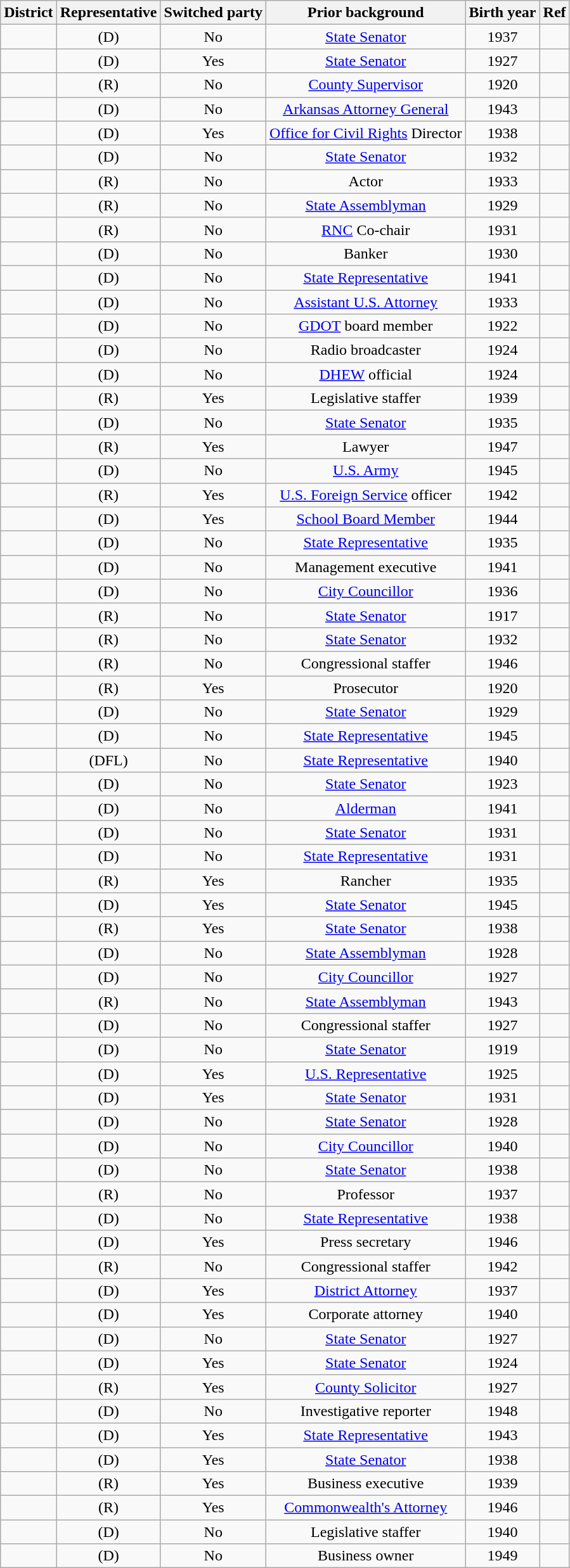<table class="sortable wikitable" style="text-align:center">
<tr>
<th>District</th>
<th>Representative</th>
<th>Switched party</th>
<th>Prior background</th>
<th>Birth year</th>
<th>Ref</th>
</tr>
<tr>
<td></td>
<td> (D)</td>
<td>No</td>
<td><a href='#'>State Senator</a></td>
<td>1937</td>
<td></td>
</tr>
<tr>
<td></td>
<td> (D)</td>
<td>Yes</td>
<td><a href='#'>State Senator</a></td>
<td>1927</td>
<td></td>
</tr>
<tr>
<td></td>
<td> (R)</td>
<td>No</td>
<td><a href='#'>County Supervisor</a></td>
<td>1920</td>
<td></td>
</tr>
<tr>
<td></td>
<td> (D)</td>
<td>No</td>
<td><a href='#'>Arkansas Attorney General</a></td>
<td>1943</td>
<td></td>
</tr>
<tr>
<td></td>
<td> (D)</td>
<td>Yes</td>
<td><a href='#'>Office for Civil Rights</a> Director</td>
<td>1938</td>
<td></td>
</tr>
<tr>
<td></td>
<td> (D)</td>
<td>No</td>
<td><a href='#'>State Senator</a></td>
<td>1932</td>
<td></td>
</tr>
<tr>
<td></td>
<td> (R)</td>
<td>No</td>
<td>Actor</td>
<td>1933</td>
<td></td>
</tr>
<tr>
<td></td>
<td> (R)</td>
<td>No</td>
<td><a href='#'>State Assemblyman</a></td>
<td>1929</td>
<td></td>
</tr>
<tr>
<td></td>
<td> (R)</td>
<td>No</td>
<td><a href='#'>RNC</a> Co-chair</td>
<td>1931</td>
<td></td>
</tr>
<tr>
<td></td>
<td> (D)</td>
<td>No</td>
<td>Banker</td>
<td>1930</td>
<td></td>
</tr>
<tr>
<td></td>
<td> (D)</td>
<td>No</td>
<td><a href='#'>State Representative</a></td>
<td>1941</td>
<td></td>
</tr>
<tr>
<td></td>
<td> (D)</td>
<td>No</td>
<td><a href='#'>Assistant U.S. Attorney</a></td>
<td>1933</td>
<td></td>
</tr>
<tr>
<td></td>
<td> (D)</td>
<td>No</td>
<td><a href='#'>GDOT</a> board member</td>
<td>1922</td>
<td></td>
</tr>
<tr>
<td></td>
<td> (D)</td>
<td>No</td>
<td>Radio broadcaster</td>
<td>1924</td>
<td></td>
</tr>
<tr>
<td></td>
<td> (D)</td>
<td>No</td>
<td><a href='#'>DHEW</a> official</td>
<td>1924</td>
<td></td>
</tr>
<tr>
<td></td>
<td> (R)</td>
<td>Yes</td>
<td>Legislative staffer</td>
<td>1939</td>
<td></td>
</tr>
<tr>
<td></td>
<td> (D)</td>
<td>No</td>
<td><a href='#'>State Senator</a></td>
<td>1935</td>
<td></td>
</tr>
<tr>
<td></td>
<td> (R)</td>
<td>Yes</td>
<td>Lawyer</td>
<td>1947</td>
<td></td>
</tr>
<tr>
<td></td>
<td> (D)</td>
<td>No</td>
<td><a href='#'>U.S. Army</a></td>
<td>1945</td>
<td></td>
</tr>
<tr>
<td></td>
<td> (R)</td>
<td>Yes</td>
<td><a href='#'>U.S. Foreign Service</a> officer</td>
<td>1942</td>
<td></td>
</tr>
<tr>
<td></td>
<td> (D)</td>
<td>Yes</td>
<td><a href='#'>School Board Member</a></td>
<td>1944</td>
<td></td>
</tr>
<tr>
<td></td>
<td> (D)</td>
<td>No</td>
<td><a href='#'>State Representative</a></td>
<td>1935</td>
<td></td>
</tr>
<tr>
<td></td>
<td> (D)</td>
<td>No</td>
<td>Management executive</td>
<td>1941</td>
<td></td>
</tr>
<tr>
<td></td>
<td> (D)</td>
<td>No</td>
<td><a href='#'>City Councillor</a></td>
<td>1936</td>
<td></td>
</tr>
<tr>
<td></td>
<td> (R)</td>
<td>No</td>
<td><a href='#'>State Senator</a></td>
<td>1917</td>
<td></td>
</tr>
<tr>
<td></td>
<td> (R)</td>
<td>No</td>
<td><a href='#'>State Senator</a></td>
<td>1932</td>
<td></td>
</tr>
<tr>
<td></td>
<td> (R)</td>
<td>No</td>
<td>Congressional staffer</td>
<td>1946</td>
<td></td>
</tr>
<tr>
<td></td>
<td> (R)</td>
<td>Yes</td>
<td>Prosecutor</td>
<td>1920</td>
<td></td>
</tr>
<tr>
<td></td>
<td> (D)</td>
<td>No</td>
<td><a href='#'>State Senator</a></td>
<td>1929</td>
<td></td>
</tr>
<tr>
<td></td>
<td> (D)</td>
<td>No</td>
<td><a href='#'>State Representative</a></td>
<td>1945</td>
<td></td>
</tr>
<tr>
<td></td>
<td> (DFL)</td>
<td>No</td>
<td><a href='#'>State Representative</a></td>
<td>1940</td>
<td></td>
</tr>
<tr>
<td></td>
<td> (D)</td>
<td>No</td>
<td><a href='#'>State Senator</a></td>
<td>1923</td>
<td></td>
</tr>
<tr>
<td></td>
<td> (D)</td>
<td>No</td>
<td><a href='#'>Alderman</a></td>
<td>1941</td>
<td></td>
</tr>
<tr>
<td></td>
<td> (D)</td>
<td>No</td>
<td><a href='#'>State Senator</a></td>
<td>1931</td>
<td></td>
</tr>
<tr>
<td></td>
<td> (D)</td>
<td>No</td>
<td><a href='#'>State Representative</a></td>
<td>1931</td>
<td></td>
</tr>
<tr>
<td></td>
<td> (R)</td>
<td>Yes</td>
<td>Rancher</td>
<td>1935</td>
<td></td>
</tr>
<tr>
<td></td>
<td> (D)</td>
<td>Yes</td>
<td><a href='#'>State Senator</a></td>
<td>1945</td>
<td></td>
</tr>
<tr>
<td></td>
<td> (R)</td>
<td>Yes</td>
<td><a href='#'>State Senator</a></td>
<td>1938</td>
<td></td>
</tr>
<tr>
<td></td>
<td> (D)</td>
<td>No</td>
<td><a href='#'>State Assemblyman</a></td>
<td>1928</td>
<td></td>
</tr>
<tr>
<td></td>
<td> (D)</td>
<td>No</td>
<td><a href='#'>City Councillor</a></td>
<td>1927</td>
<td></td>
</tr>
<tr>
<td></td>
<td> (R)</td>
<td>No</td>
<td><a href='#'>State Assemblyman</a></td>
<td>1943</td>
<td></td>
</tr>
<tr>
<td></td>
<td> (D)</td>
<td>No</td>
<td>Congressional staffer</td>
<td>1927</td>
<td></td>
</tr>
<tr>
<td></td>
<td> (D)</td>
<td>No</td>
<td><a href='#'>State Senator</a></td>
<td>1919</td>
<td></td>
</tr>
<tr>
<td></td>
<td> (D)</td>
<td>Yes</td>
<td><a href='#'>U.S. Representative</a></td>
<td>1925</td>
<td></td>
</tr>
<tr>
<td></td>
<td> (D)</td>
<td>Yes</td>
<td><a href='#'>State Senator</a></td>
<td>1931</td>
<td></td>
</tr>
<tr>
<td></td>
<td> (D)</td>
<td>No</td>
<td><a href='#'>State Senator</a></td>
<td>1928</td>
<td></td>
</tr>
<tr>
<td></td>
<td> (D)</td>
<td>No</td>
<td><a href='#'>City Councillor</a></td>
<td>1940</td>
<td></td>
</tr>
<tr>
<td></td>
<td> (D)</td>
<td>No</td>
<td><a href='#'>State Senator</a></td>
<td>1938</td>
<td></td>
</tr>
<tr>
<td></td>
<td> (R)</td>
<td>No</td>
<td>Professor</td>
<td>1937</td>
<td></td>
</tr>
<tr>
<td></td>
<td> (D)</td>
<td>No</td>
<td><a href='#'>State Representative</a></td>
<td>1938</td>
<td></td>
</tr>
<tr>
<td></td>
<td> (D)</td>
<td>Yes</td>
<td>Press secretary</td>
<td>1946</td>
<td></td>
</tr>
<tr>
<td></td>
<td> (R)</td>
<td>No</td>
<td>Congressional staffer</td>
<td>1942</td>
<td></td>
</tr>
<tr>
<td></td>
<td> (D)</td>
<td>Yes</td>
<td><a href='#'>District Attorney</a></td>
<td>1937</td>
<td></td>
</tr>
<tr>
<td></td>
<td> (D)</td>
<td>Yes</td>
<td>Corporate attorney</td>
<td>1940</td>
<td></td>
</tr>
<tr>
<td></td>
<td> (D)</td>
<td>No</td>
<td><a href='#'>State Senator</a></td>
<td>1927</td>
<td></td>
</tr>
<tr>
<td></td>
<td> (D)</td>
<td>Yes</td>
<td><a href='#'>State Senator</a></td>
<td>1924</td>
<td></td>
</tr>
<tr>
<td></td>
<td> (R)</td>
<td>Yes</td>
<td><a href='#'>County Solicitor</a></td>
<td>1927</td>
<td></td>
</tr>
<tr>
<td></td>
<td> (D)</td>
<td>No</td>
<td>Investigative reporter</td>
<td>1948</td>
<td></td>
</tr>
<tr>
<td></td>
<td> (D)</td>
<td>Yes</td>
<td><a href='#'>State Representative</a></td>
<td>1943</td>
<td></td>
</tr>
<tr>
<td></td>
<td> (D)</td>
<td>Yes</td>
<td><a href='#'>State Senator</a></td>
<td>1938</td>
<td></td>
</tr>
<tr>
<td></td>
<td> (R)</td>
<td>Yes</td>
<td>Business executive</td>
<td>1939</td>
<td></td>
</tr>
<tr>
<td></td>
<td> (R)</td>
<td>Yes</td>
<td><a href='#'>Commonwealth's Attorney</a></td>
<td>1946</td>
<td></td>
</tr>
<tr>
<td></td>
<td> (D)</td>
<td>No</td>
<td>Legislative staffer</td>
<td>1940</td>
<td></td>
</tr>
<tr>
<td></td>
<td> (D)</td>
<td>No</td>
<td>Business owner</td>
<td>1949</td>
<td></td>
</tr>
</table>
